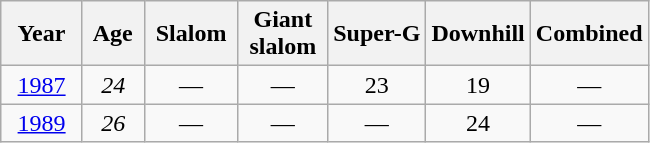<table class=wikitable style="text-align:center">
<tr>
<th>  Year  </th>
<th> Age </th>
<th> Slalom </th>
<th> Giant <br> slalom </th>
<th>Super-G</th>
<th>Downhill</th>
<th>Combined</th>
</tr>
<tr>
<td><a href='#'>1987</a></td>
<td><em>24</em></td>
<td>—</td>
<td>—</td>
<td>23</td>
<td>19</td>
<td>—</td>
</tr>
<tr>
<td><a href='#'>1989</a></td>
<td><em>26</em></td>
<td>—</td>
<td>—</td>
<td>—</td>
<td>24</td>
<td>—</td>
</tr>
</table>
